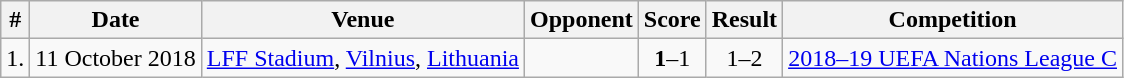<table class="wikitable">
<tr>
<th>#</th>
<th>Date</th>
<th>Venue</th>
<th>Opponent</th>
<th>Score</th>
<th>Result</th>
<th>Competition</th>
</tr>
<tr>
<td>1.</td>
<td>11 October 2018</td>
<td><a href='#'>LFF Stadium</a>, <a href='#'>Vilnius</a>, <a href='#'>Lithuania</a></td>
<td></td>
<td align=center><strong>1</strong>–1</td>
<td align=center>1–2</td>
<td><a href='#'>2018–19 UEFA Nations League C</a></td>
</tr>
</table>
